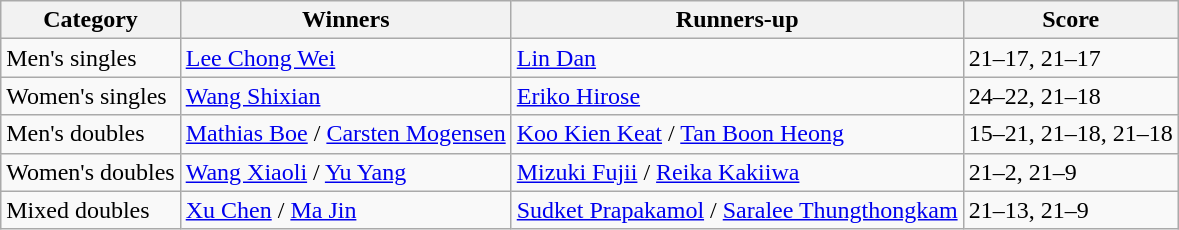<table class=wikitable style="white-space:nowrap;">
<tr>
<th>Category</th>
<th>Winners</th>
<th>Runners-up</th>
<th>Score</th>
</tr>
<tr>
<td>Men's singles</td>
<td> <a href='#'>Lee Chong Wei</a></td>
<td> <a href='#'>Lin Dan</a></td>
<td>21–17, 21–17</td>
</tr>
<tr>
<td>Women's singles</td>
<td> <a href='#'>Wang Shixian</a></td>
<td> <a href='#'>Eriko Hirose</a></td>
<td>24–22, 21–18</td>
</tr>
<tr>
<td>Men's doubles</td>
<td> <a href='#'>Mathias Boe</a> / <a href='#'>Carsten Mogensen</a></td>
<td> <a href='#'>Koo Kien Keat</a> / <a href='#'>Tan Boon Heong</a></td>
<td>15–21, 21–18, 21–18</td>
</tr>
<tr>
<td>Women's doubles</td>
<td> <a href='#'>Wang Xiaoli</a> / <a href='#'>Yu Yang</a></td>
<td> <a href='#'>Mizuki Fujii</a> / <a href='#'>Reika Kakiiwa</a></td>
<td>21–2, 21–9</td>
</tr>
<tr>
<td>Mixed doubles</td>
<td> <a href='#'>Xu Chen</a> / <a href='#'>Ma Jin</a></td>
<td> <a href='#'>Sudket Prapakamol</a> / <a href='#'>Saralee Thungthongkam</a></td>
<td>21–13, 21–9</td>
</tr>
</table>
